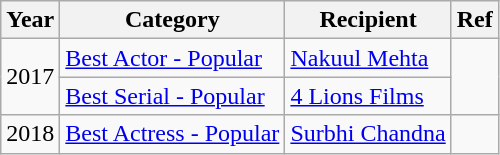<table class="wikitable">
<tr>
<th>Year</th>
<th>Category</th>
<th>Recipient</th>
<th>Ref</th>
</tr>
<tr>
<td rowspan="2">2017</td>
<td><a href='#'>Best Actor - Popular</a></td>
<td><a href='#'>Nakuul Mehta</a></td>
<td rowspan="2"></td>
</tr>
<tr>
<td><a href='#'>Best Serial - Popular</a></td>
<td><a href='#'>4 Lions Films</a></td>
</tr>
<tr>
<td>2018</td>
<td><a href='#'>Best Actress - Popular</a></td>
<td><a href='#'>Surbhi Chandna</a></td>
<td></td>
</tr>
</table>
